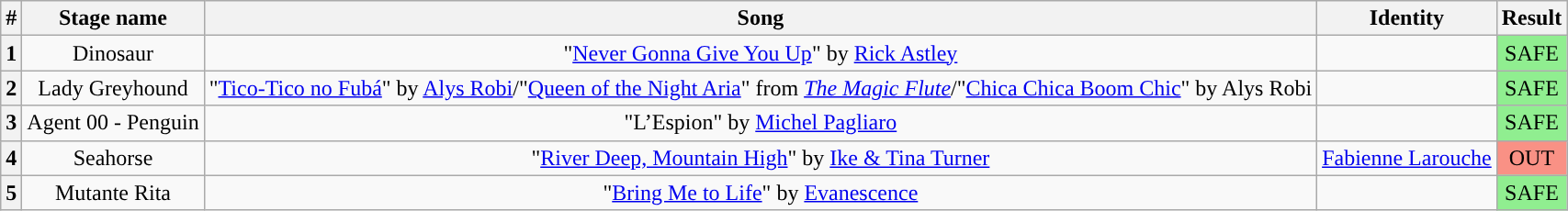<table class="wikitable plainrowheaders" style="text-align: center">
<tr>
<th>#</th>
<th>Stage name</th>
<th>Song</th>
<th>Identity</th>
<th>Result</th>
</tr>
<tr>
<th>1</th>
<td>Dinosaur</td>
<td>"<a href='#'>Never Gonna Give You Up</a>" by <a href='#'>Rick Astley</a></td>
<td></td>
<td bgcolor="lightgreen">SAFE</td>
</tr>
<tr>
<th>2</th>
<td>Lady Greyhound</td>
<td>"<a href='#'>Tico-Tico no Fubá</a>" by <a href='#'>Alys Robi</a>/"<a href='#'>Queen of the Night Aria</a>" from <em><a href='#'>The Magic Flute</a></em>/"<a href='#'>Chica Chica Boom Chic</a>" by Alys Robi</td>
<td></td>
<td bgcolor="lightgreen">SAFE</td>
</tr>
<tr>
<th>3</th>
<td>Agent 00 - Penguin</td>
<td>"L’Espion" by <a href='#'>Michel Pagliaro</a></td>
<td></td>
<td bgcolor="lightgreen">SAFE</td>
</tr>
<tr>
<th>4</th>
<td>Seahorse</td>
<td>"<a href='#'>River Deep, Mountain High</a>" by <a href='#'>Ike & Tina Turner</a></td>
<td><a href='#'>Fabienne Larouche</a></td>
<td bgcolor="#F99185">OUT</td>
</tr>
<tr>
<th>5</th>
<td>Mutante Rita</td>
<td>"<a href='#'>Bring Me to Life</a>" by <a href='#'>Evanescence</a></td>
<td></td>
<td bgcolor="lightgreen">SAFE</td>
</tr>
</table>
